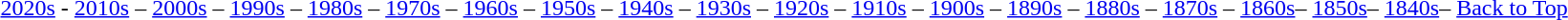<table class="toccolours" align="centre">
<tr>
<td><br><a href='#'>2020s</a>
-
<a href='#'>2010s</a> – <a href='#'>2000s</a> – <a href='#'>1990s</a> – <a href='#'>1980s</a> – <a href='#'>1970s</a> – <a href='#'>1960s</a> – <a href='#'>1950s</a> – <a href='#'>1940s</a> – <a href='#'>1930s</a> – <a href='#'>1920s</a> – <a href='#'>1910s</a> – <a href='#'>1900s</a> – <a href='#'>1890s</a> – <a href='#'>1880s</a> – <a href='#'>1870s</a> – <a href='#'>1860s</a>– <a href='#'>1850s</a>– <a href='#'>1840s</a>– <a href='#'>Back to Top</a></td>
</tr>
</table>
